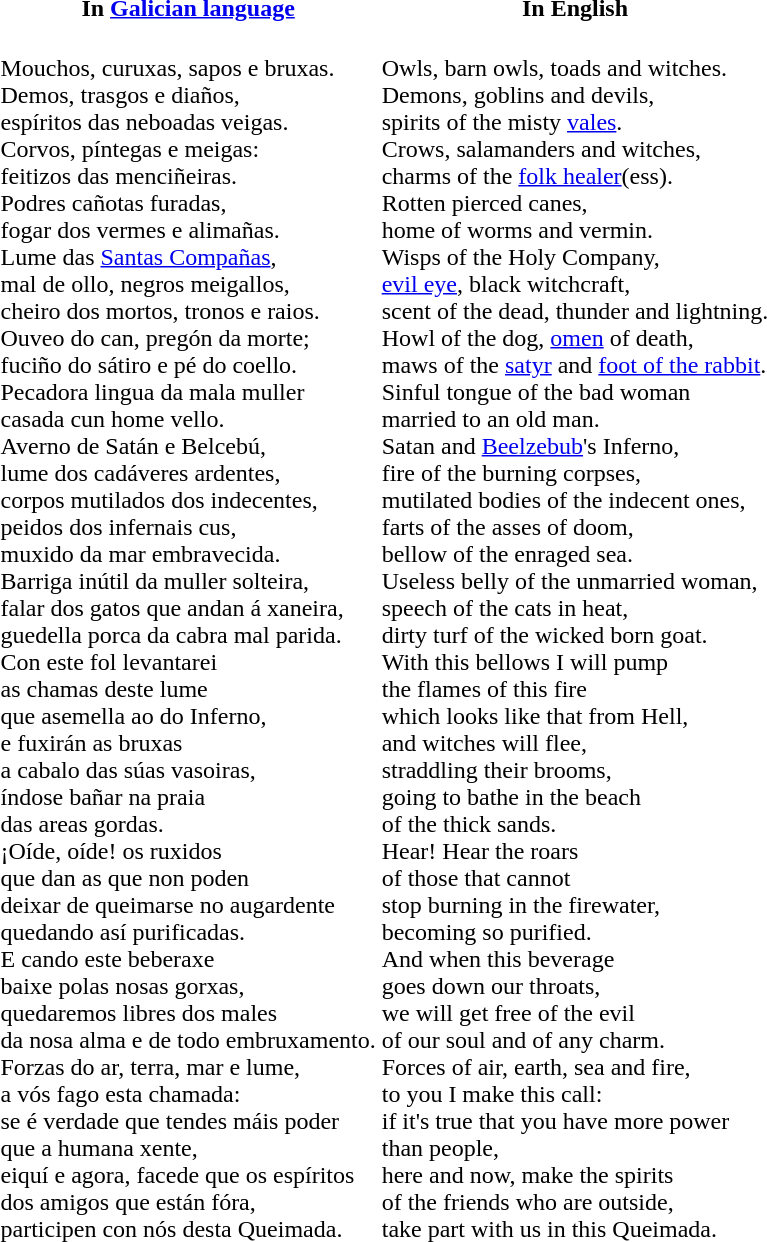<table border="0">
<tr>
<th>In <a href='#'>Galician language</a></th>
<th>In English</th>
</tr>
<tr>
<td><div><br>Mouchos, curuxas, sapos e bruxas.<br>Demos, trasgos e diaños,<br>espíritos das neboadas veigas.<br>Corvos, píntegas e meigas:<br>feitizos das menciñeiras.<br>Podres cañotas furadas,<br>fogar dos vermes e alimañas.<br>Lume das <a href='#'>Santas Compañas</a>,<br>mal de ollo, negros meigallos,<br>cheiro dos mortos, tronos e raios.<br>Ouveo do can, pregón da morte;<br>fuciño do sátiro e pé do coello.<br>Pecadora lingua da mala muller<br>casada cun home vello.<br>Averno de Satán e Belcebú,<br>lume dos cadáveres ardentes,<br>corpos mutilados dos indecentes,<br>peidos dos infernais cus,<br>muxido da mar embravecida.<br>Barriga inútil da muller solteira,<br>falar dos gatos que andan á xaneira,<br>guedella porca da cabra mal parida.<br>Con este fol levantarei<br>as chamas deste lume<br>que asemella ao do Inferno,<br>e fuxirán as bruxas<br>a cabalo das súas vasoiras,<br>índose bañar na praia<br>das areas gordas.<br>¡Oíde, oíde! os ruxidos<br>que dan as que non poden<br>deixar de queimarse no augardente<br>quedando así purificadas.<br>E cando este beberaxe<br>baixe polas nosas gorxas,<br>quedaremos libres dos males<br>da nosa alma e de todo embruxamento.<br>Forzas do ar, terra, mar e lume,<br>a vós fago esta chamada:<br>se é verdade que tendes máis poder<br>que a humana xente,<br>eiquí e agora, facede que os espíritos<br>dos amigos que están fóra,<br>participen con nós desta Queimada.
</div></td>
<td><div><br>Owls, barn owls, toads and witches.<br>Demons, goblins and devils,<br>spirits of the misty <a href='#'>vales</a>.<br>Crows, salamanders and witches,<br>charms of the <a href='#'>folk healer</a>(ess).<br>Rotten pierced canes,<br>home of worms and vermin.<br>Wisps of the Holy Company,<br><a href='#'>evil eye</a>, black witchcraft,<br>scent of the dead, thunder and lightning.<br>Howl of the dog, <a href='#'>omen</a> of death,<br>maws of the <a href='#'>satyr</a> and <a href='#'>foot of the rabbit</a>.<br>Sinful tongue of the bad woman<br>married to an old man.<br>Satan and <a href='#'>Beelzebub</a>'s Inferno,<br>fire of the burning corpses,<br>mutilated bodies of the indecent ones,<br>farts of the asses of doom,<br>bellow of the enraged sea.<br>Useless belly of the unmarried woman,<br>speech of the cats in heat,<br>dirty turf of the wicked born goat.<br>With this bellows I will pump<br>the flames of this fire<br>which looks like that from Hell,<br>and witches will flee,<br>straddling their brooms,<br>going to bathe in the beach<br>of the thick sands.<br>Hear! Hear the roars<br>of those that cannot<br>stop burning in the firewater,<br>becoming so purified.<br>And when this beverage<br>goes down our throats,<br>we will get free of the evil<br>of our soul and of any charm.<br>Forces of air, earth, sea and fire,<br>to you I make this call:<br>if it's true that you have more power<br>than people,<br>here and now, make the spirits<br>of the friends who are outside,<br>take part with us in this Queimada.<br></div></td>
</tr>
</table>
